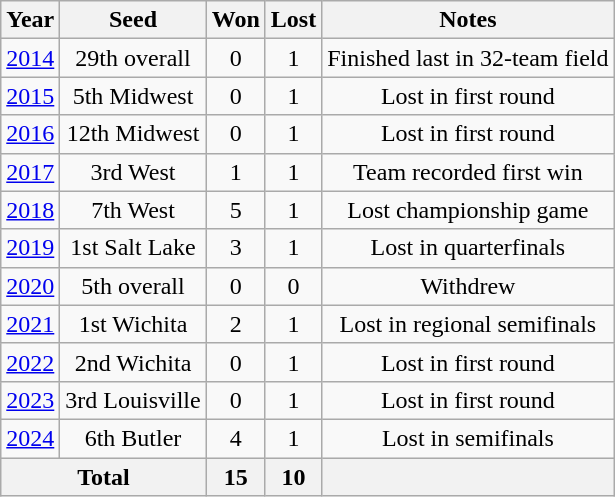<table class="wikitable" style="text-align:center;">
<tr>
<th>Year</th>
<th>Seed</th>
<th>Won</th>
<th>Lost</th>
<th>Notes</th>
</tr>
<tr>
<td><a href='#'>2014</a></td>
<td>29th overall</td>
<td>0</td>
<td>1</td>
<td>Finished last in 32-team field</td>
</tr>
<tr>
<td><a href='#'>2015</a></td>
<td>5th Midwest</td>
<td>0</td>
<td>1</td>
<td>Lost in first round</td>
</tr>
<tr>
<td><a href='#'>2016</a></td>
<td>12th Midwest</td>
<td>0</td>
<td>1</td>
<td>Lost in first round</td>
</tr>
<tr>
<td><a href='#'>2017</a></td>
<td>3rd West</td>
<td>1</td>
<td>1</td>
<td>Team recorded first win</td>
</tr>
<tr>
<td><a href='#'>2018</a></td>
<td>7th West</td>
<td>5</td>
<td>1</td>
<td>Lost championship game</td>
</tr>
<tr>
<td><a href='#'>2019</a></td>
<td>1st Salt Lake</td>
<td>3</td>
<td>1</td>
<td>Lost in quarterfinals</td>
</tr>
<tr>
<td><a href='#'>2020</a></td>
<td>5th overall</td>
<td>0</td>
<td>0</td>
<td>Withdrew</td>
</tr>
<tr>
<td><a href='#'>2021</a></td>
<td>1st Wichita</td>
<td>2</td>
<td>1</td>
<td>Lost in regional semifinals</td>
</tr>
<tr>
<td><a href='#'>2022</a></td>
<td>2nd Wichita</td>
<td>0</td>
<td>1</td>
<td>Lost in first round</td>
</tr>
<tr>
<td><a href='#'>2023</a></td>
<td>3rd Louisville</td>
<td>0</td>
<td>1</td>
<td>Lost in first round</td>
</tr>
<tr>
<td><a href='#'>2024</a></td>
<td>6th Butler</td>
<td>4</td>
<td>1</td>
<td>Lost in semifinals</td>
</tr>
<tr>
<th colspan="2">Total</th>
<th>15</th>
<th>10</th>
<th></th>
</tr>
</table>
